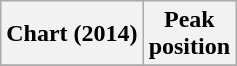<table class="wikitable plainrowheaders" style="text-align:center">
<tr>
<th scope="col">Chart (2014)</th>
<th scope="col">Peak<br>position</th>
</tr>
<tr>
</tr>
</table>
